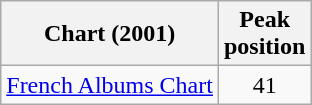<table class="wikitable">
<tr>
<th>Chart (2001)</th>
<th>Peak<br>position</th>
</tr>
<tr>
<td style="text-align: left"><a href='#'>French Albums Chart</a></td>
<td style="text-align: center">41</td>
</tr>
</table>
